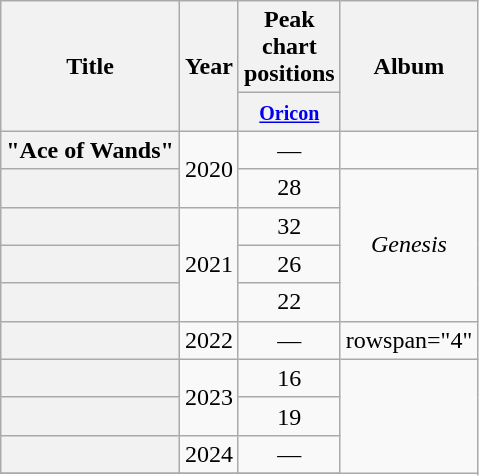<table class="wikitable plainrowheaders" style="text-align:center;">
<tr>
<th scope="col" rowspan="2">Title</th>
<th scope="col" rowspan="2">Year</th>
<th scope="col" colspan="1">Peak <br> chart <br> positions</th>
<th scope="col" rowspan="2">Album</th>
</tr>
<tr>
<th scope="col"><small><a href='#'>Oricon</a></small></th>
</tr>
<tr>
<th scope="row">"Ace of Wands"</th>
<td rowspan="2">2020</td>
<td>—</td>
<td></td>
</tr>
<tr>
<th scope="row"></th>
<td>28</td>
<td rowspan="4"><em>Genesis</em></td>
</tr>
<tr>
<th scope="row"></th>
<td rowspan="3">2021</td>
<td>32</td>
</tr>
<tr>
<th scope="row"></th>
<td>26</td>
</tr>
<tr>
<th scope="row"></th>
<td>22</td>
</tr>
<tr>
<th scope="row"></th>
<td>2022</td>
<td>—</td>
<td>rowspan="4" </td>
</tr>
<tr>
<th scope="row"></th>
<td rowspan="2">2023</td>
<td>16</td>
</tr>
<tr>
<th scope="row"></th>
<td>19</td>
</tr>
<tr>
<th scope="row"></th>
<td>2024</td>
<td>—</td>
</tr>
<tr>
</tr>
</table>
